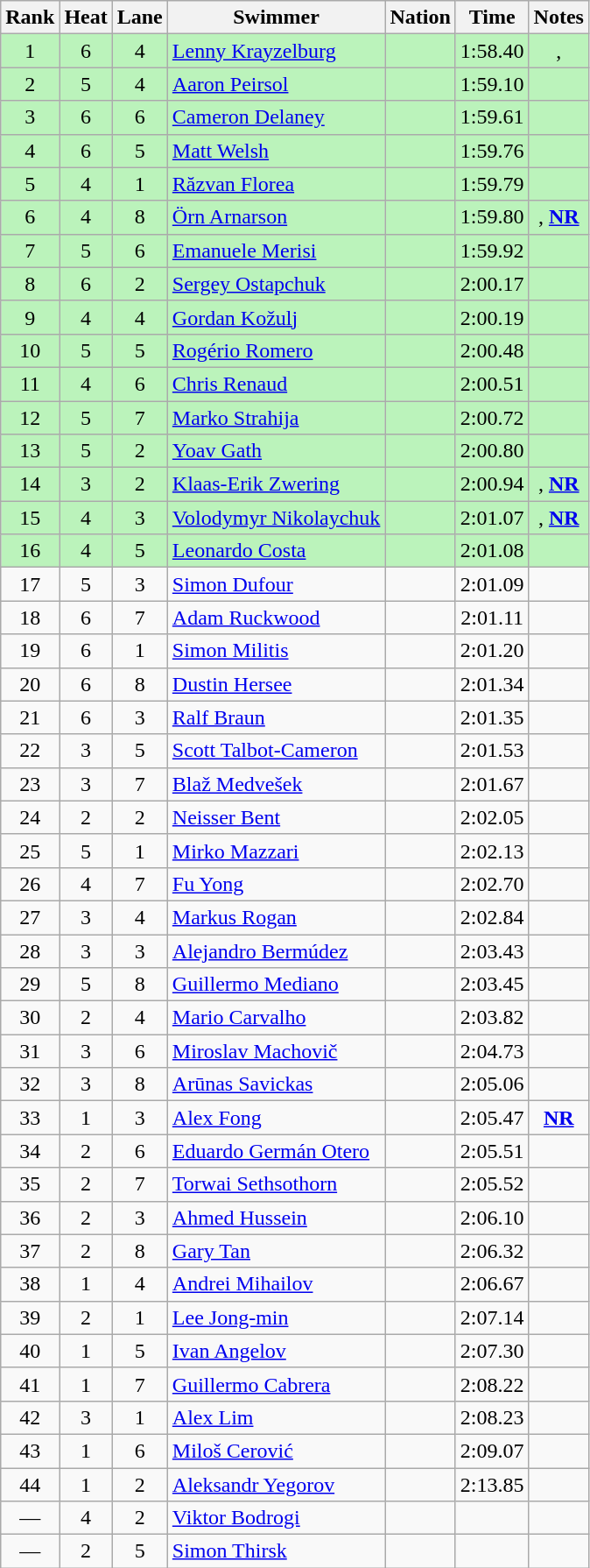<table class="wikitable sortable" style="text-align:center">
<tr>
<th>Rank</th>
<th>Heat</th>
<th>Lane</th>
<th>Swimmer</th>
<th>Nation</th>
<th>Time</th>
<th>Notes</th>
</tr>
<tr bgcolor=#bbf3bb>
<td>1</td>
<td>6</td>
<td>4</td>
<td align=left><a href='#'>Lenny Krayzelburg</a></td>
<td align=left></td>
<td>1:58.40</td>
<td>, </td>
</tr>
<tr bgcolor=#bbf3bb>
<td>2</td>
<td>5</td>
<td>4</td>
<td align=left><a href='#'>Aaron Peirsol</a></td>
<td align=left></td>
<td>1:59.10</td>
<td></td>
</tr>
<tr bgcolor=#bbf3bb>
<td>3</td>
<td>6</td>
<td>6</td>
<td align=left><a href='#'>Cameron Delaney</a></td>
<td align=left></td>
<td>1:59.61</td>
<td></td>
</tr>
<tr bgcolor=#bbf3bb>
<td>4</td>
<td>6</td>
<td>5</td>
<td align=left><a href='#'>Matt Welsh</a></td>
<td align=left></td>
<td>1:59.76</td>
<td></td>
</tr>
<tr bgcolor=#bbf3bb>
<td>5</td>
<td>4</td>
<td>1</td>
<td align=left><a href='#'>Răzvan Florea</a></td>
<td align=left></td>
<td>1:59.79</td>
<td></td>
</tr>
<tr bgcolor=#bbf3bb>
<td>6</td>
<td>4</td>
<td>8</td>
<td align=left><a href='#'>Örn Arnarson</a></td>
<td align=left></td>
<td>1:59.80</td>
<td>, <strong><a href='#'>NR</a></strong></td>
</tr>
<tr bgcolor=#bbf3bb>
<td>7</td>
<td>5</td>
<td>6</td>
<td align=left><a href='#'>Emanuele Merisi</a></td>
<td align=left></td>
<td>1:59.92</td>
<td></td>
</tr>
<tr bgcolor=#bbf3bb>
<td>8</td>
<td>6</td>
<td>2</td>
<td align=left><a href='#'>Sergey Ostapchuk</a></td>
<td align=left></td>
<td>2:00.17</td>
<td></td>
</tr>
<tr bgcolor=#bbf3bb>
<td>9</td>
<td>4</td>
<td>4</td>
<td align=left><a href='#'>Gordan Kožulj</a></td>
<td align=left></td>
<td>2:00.19</td>
<td></td>
</tr>
<tr bgcolor=#bbf3bb>
<td>10</td>
<td>5</td>
<td>5</td>
<td align=left><a href='#'>Rogério Romero</a></td>
<td align=left></td>
<td>2:00.48</td>
<td></td>
</tr>
<tr bgcolor=#bbf3bb>
<td>11</td>
<td>4</td>
<td>6</td>
<td align=left><a href='#'>Chris Renaud</a></td>
<td align=left></td>
<td>2:00.51</td>
<td></td>
</tr>
<tr bgcolor=#bbf3bb>
<td>12</td>
<td>5</td>
<td>7</td>
<td align=left><a href='#'>Marko Strahija</a></td>
<td align=left></td>
<td>2:00.72</td>
<td></td>
</tr>
<tr bgcolor=#bbf3bb>
<td>13</td>
<td>5</td>
<td>2</td>
<td align=left><a href='#'>Yoav Gath</a></td>
<td align=left></td>
<td>2:00.80</td>
<td></td>
</tr>
<tr bgcolor=#bbf3bb>
<td>14</td>
<td>3</td>
<td>2</td>
<td align=left><a href='#'>Klaas-Erik Zwering</a></td>
<td align=left></td>
<td>2:00.94</td>
<td>, <strong><a href='#'>NR</a></strong></td>
</tr>
<tr bgcolor=#bbf3bb>
<td>15</td>
<td>4</td>
<td>3</td>
<td align=left><a href='#'>Volodymyr Nikolaychuk</a></td>
<td align=left></td>
<td>2:01.07</td>
<td>, <strong><a href='#'>NR</a></strong></td>
</tr>
<tr bgcolor=#bbf3bb>
<td>16</td>
<td>4</td>
<td>5</td>
<td align=left><a href='#'>Leonardo Costa</a></td>
<td align=left></td>
<td>2:01.08</td>
<td></td>
</tr>
<tr>
<td>17</td>
<td>5</td>
<td>3</td>
<td align=left><a href='#'>Simon Dufour</a></td>
<td align=left></td>
<td>2:01.09</td>
<td></td>
</tr>
<tr>
<td>18</td>
<td>6</td>
<td>7</td>
<td align=left><a href='#'>Adam Ruckwood</a></td>
<td align=left></td>
<td>2:01.11</td>
<td></td>
</tr>
<tr>
<td>19</td>
<td>6</td>
<td>1</td>
<td align=left><a href='#'>Simon Militis</a></td>
<td align=left></td>
<td>2:01.20</td>
<td></td>
</tr>
<tr>
<td>20</td>
<td>6</td>
<td>8</td>
<td align=left><a href='#'>Dustin Hersee</a></td>
<td align=left></td>
<td>2:01.34</td>
<td></td>
</tr>
<tr>
<td>21</td>
<td>6</td>
<td>3</td>
<td align=left><a href='#'>Ralf Braun</a></td>
<td align=left></td>
<td>2:01.35</td>
<td></td>
</tr>
<tr>
<td>22</td>
<td>3</td>
<td>5</td>
<td align=left><a href='#'>Scott Talbot-Cameron</a></td>
<td align=left></td>
<td>2:01.53</td>
<td></td>
</tr>
<tr>
<td>23</td>
<td>3</td>
<td>7</td>
<td align=left><a href='#'>Blaž Medvešek</a></td>
<td align=left></td>
<td>2:01.67</td>
<td></td>
</tr>
<tr>
<td>24</td>
<td>2</td>
<td>2</td>
<td align=left><a href='#'>Neisser Bent</a></td>
<td align=left></td>
<td>2:02.05</td>
<td></td>
</tr>
<tr>
<td>25</td>
<td>5</td>
<td>1</td>
<td align=left><a href='#'>Mirko Mazzari</a></td>
<td align=left></td>
<td>2:02.13</td>
<td></td>
</tr>
<tr>
<td>26</td>
<td>4</td>
<td>7</td>
<td align=left><a href='#'>Fu Yong</a></td>
<td align=left></td>
<td>2:02.70</td>
<td></td>
</tr>
<tr>
<td>27</td>
<td>3</td>
<td>4</td>
<td align=left><a href='#'>Markus Rogan</a></td>
<td align=left></td>
<td>2:02.84</td>
<td></td>
</tr>
<tr>
<td>28</td>
<td>3</td>
<td>3</td>
<td align=left><a href='#'>Alejandro Bermúdez</a></td>
<td align=left></td>
<td>2:03.43</td>
<td></td>
</tr>
<tr>
<td>29</td>
<td>5</td>
<td>8</td>
<td align=left><a href='#'>Guillermo Mediano</a></td>
<td align=left></td>
<td>2:03.45</td>
<td></td>
</tr>
<tr>
<td>30</td>
<td>2</td>
<td>4</td>
<td align=left><a href='#'>Mario Carvalho</a></td>
<td align=left></td>
<td>2:03.82</td>
<td></td>
</tr>
<tr>
<td>31</td>
<td>3</td>
<td>6</td>
<td align=left><a href='#'>Miroslav Machovič</a></td>
<td align=left></td>
<td>2:04.73</td>
<td></td>
</tr>
<tr>
<td>32</td>
<td>3</td>
<td>8</td>
<td align=left><a href='#'>Arūnas Savickas</a></td>
<td align=left></td>
<td>2:05.06</td>
<td></td>
</tr>
<tr>
<td>33</td>
<td>1</td>
<td>3</td>
<td align=left><a href='#'>Alex Fong</a></td>
<td align=left></td>
<td>2:05.47</td>
<td><strong><a href='#'>NR</a></strong></td>
</tr>
<tr>
<td>34</td>
<td>2</td>
<td>6</td>
<td align=left><a href='#'>Eduardo Germán Otero</a></td>
<td align=left></td>
<td>2:05.51</td>
<td></td>
</tr>
<tr>
<td>35</td>
<td>2</td>
<td>7</td>
<td align=left><a href='#'>Torwai Sethsothorn</a></td>
<td align=left></td>
<td>2:05.52</td>
<td></td>
</tr>
<tr>
<td>36</td>
<td>2</td>
<td>3</td>
<td align=left><a href='#'>Ahmed Hussein</a></td>
<td align=left></td>
<td>2:06.10</td>
<td></td>
</tr>
<tr>
<td>37</td>
<td>2</td>
<td>8</td>
<td align=left><a href='#'>Gary Tan</a></td>
<td align=left></td>
<td>2:06.32</td>
<td></td>
</tr>
<tr>
<td>38</td>
<td>1</td>
<td>4</td>
<td align=left><a href='#'>Andrei Mihailov</a></td>
<td align=left></td>
<td>2:06.67</td>
<td></td>
</tr>
<tr>
<td>39</td>
<td>2</td>
<td>1</td>
<td align=left><a href='#'>Lee Jong-min</a></td>
<td align=left></td>
<td>2:07.14</td>
<td></td>
</tr>
<tr>
<td>40</td>
<td>1</td>
<td>5</td>
<td align=left><a href='#'>Ivan Angelov</a></td>
<td align=left></td>
<td>2:07.30</td>
<td></td>
</tr>
<tr>
<td>41</td>
<td>1</td>
<td>7</td>
<td align=left><a href='#'>Guillermo Cabrera</a></td>
<td align=left></td>
<td>2:08.22</td>
<td></td>
</tr>
<tr>
<td>42</td>
<td>3</td>
<td>1</td>
<td align=left><a href='#'>Alex Lim</a></td>
<td align=left></td>
<td>2:08.23</td>
<td></td>
</tr>
<tr>
<td>43</td>
<td>1</td>
<td>6</td>
<td align=left><a href='#'>Miloš Cerović</a></td>
<td align=left></td>
<td>2:09.07</td>
<td></td>
</tr>
<tr>
<td>44</td>
<td>1</td>
<td>2</td>
<td align=left><a href='#'>Aleksandr Yegorov</a></td>
<td align=left></td>
<td>2:13.85</td>
<td></td>
</tr>
<tr>
<td data-sort-value=45>—</td>
<td>4</td>
<td>2</td>
<td align=left><a href='#'>Viktor Bodrogi</a></td>
<td align=left></td>
<td data-sort-value=8:99.99></td>
<td></td>
</tr>
<tr>
<td data-sort-value=46>—</td>
<td>2</td>
<td>5</td>
<td align=left><a href='#'>Simon Thirsk</a></td>
<td align=left></td>
<td data-sort-value=9:99.99></td>
<td></td>
</tr>
</table>
